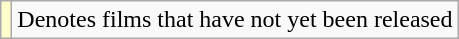<table class="wikitable">
<tr>
<td style="background:#ffc;"></td>
<td>Denotes films that have not yet been released</td>
</tr>
</table>
